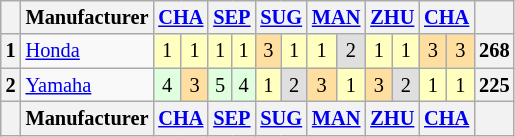<table class="wikitable" style="font-size:85%; text-align:center;">
<tr>
<th></th>
<th>Manufacturer</th>
<th colspan=2><a href='#'>CHA</a><br></th>
<th colspan=2><a href='#'>SEP</a><br></th>
<th colspan=2><a href='#'>SUG</a><br></th>
<th colspan=2><a href='#'>MAN</a><br></th>
<th colspan=2><a href='#'>ZHU</a><br></th>
<th colspan=2><a href='#'>CHA</a><br></th>
<th></th>
</tr>
<tr>
<th>1</th>
<td align=left> <a href='#'>Honda</a></td>
<td style="background:#ffffbf;">1</td>
<td style="background:#ffffbf;">1</td>
<td style="background:#ffffbf;">1</td>
<td style="background:#ffffbf;">1</td>
<td style="background:#ffdf9f;">3</td>
<td style="background:#ffffbf;">1</td>
<td style="background:#ffffbf;">1</td>
<td style="background:#dfdfdf;">2</td>
<td style="background:#ffffbf;">1</td>
<td style="background:#ffffbf;">1</td>
<td style="background:#ffdf9f;">3</td>
<td style="background:#ffdf9f;">3</td>
<th>268</th>
</tr>
<tr>
<th>2</th>
<td align=left> <a href='#'>Yamaha</a></td>
<td style="background:#dfffdf;">4</td>
<td style="background:#ffdf9f;">3</td>
<td style="background:#dfffdf;">5</td>
<td style="background:#dfffdf;">4</td>
<td style="background:#ffffbf;">1</td>
<td style="background:#dfdfdf;">2</td>
<td style="background:#ffdf9f;">3</td>
<td style="background:#ffffbf;">1</td>
<td style="background:#ffdf9f;">3</td>
<td style="background:#dfdfdf;">2</td>
<td style="background:#ffffbf;">1</td>
<td style="background:#ffffbf;">1</td>
<th>225</th>
</tr>
<tr>
<th></th>
<th>Manufacturer</th>
<th colspan=2><a href='#'>CHA</a><br></th>
<th colspan=2><a href='#'>SEP</a><br></th>
<th colspan=2><a href='#'>SUG</a><br></th>
<th colspan=2><a href='#'>MAN</a><br></th>
<th colspan=2><a href='#'>ZHU</a><br></th>
<th colspan=2><a href='#'>CHA</a><br></th>
<th></th>
</tr>
</table>
